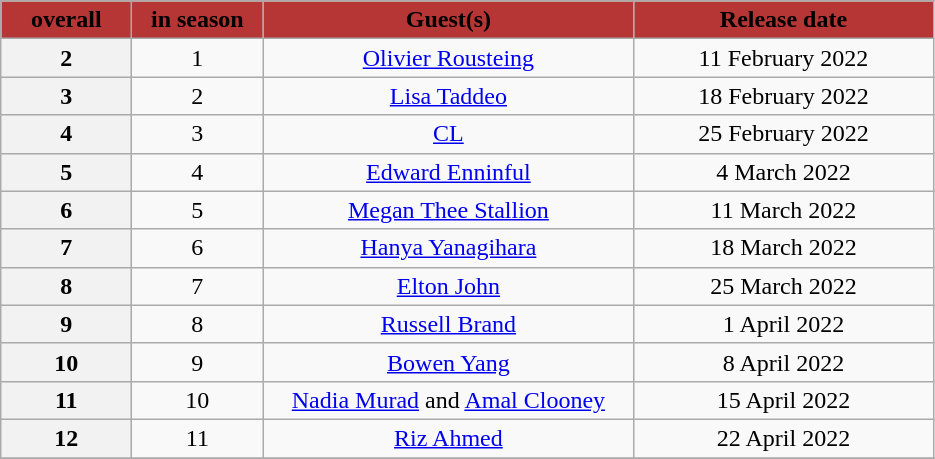<table class="wikitable plainrowheaders" style="text-align:center;">
<tr>
<th scope="col" style="width:5em; background-color:#B53634"> overall</th>
<th scope="col" style="width:5em; background-color:#B53634"> in season</th>
<th scope="col" style="width:15em; background-color:#B53634">Guest(s)</th>
<th scope="col" style="width:12em; background-color:#B53634">Release date</th>
</tr>
<tr>
<th scope="row" style="text-align:center;">2</th>
<td>1</td>
<td><a href='#'>Olivier Rousteing</a></td>
<td>11 February 2022</td>
</tr>
<tr>
<th scope="row" style="text-align:center;">3</th>
<td>2</td>
<td><a href='#'>Lisa Taddeo</a></td>
<td>18 February 2022</td>
</tr>
<tr>
<th scope="row" style="text-align:center;">4</th>
<td>3</td>
<td><a href='#'>CL</a></td>
<td>25 February 2022</td>
</tr>
<tr>
<th scope="row" style="text-align:center;">5</th>
<td>4</td>
<td><a href='#'>Edward Enninful</a></td>
<td>4 March 2022</td>
</tr>
<tr>
<th scope="row" style="text-align:center;">6</th>
<td>5</td>
<td><a href='#'>Megan Thee Stallion</a></td>
<td>11 March 2022</td>
</tr>
<tr>
<th scope="row" style="text-align:center;">7</th>
<td>6</td>
<td><a href='#'>Hanya Yanagihara</a></td>
<td>18 March 2022</td>
</tr>
<tr>
<th scope="row" style="text-align:center;">8</th>
<td>7</td>
<td><a href='#'>Elton John</a></td>
<td>25 March 2022</td>
</tr>
<tr>
<th scope="row" style="text-align:center;">9</th>
<td>8</td>
<td><a href='#'>Russell Brand</a></td>
<td>1 April 2022</td>
</tr>
<tr>
<th scope="row" style="text-align:center;">10</th>
<td>9</td>
<td><a href='#'>Bowen Yang</a></td>
<td>8 April 2022</td>
</tr>
<tr>
<th scope="row" style="text-align:center;">11</th>
<td>10</td>
<td><a href='#'>Nadia Murad</a> and <a href='#'>Amal Clooney</a></td>
<td>15 April 2022</td>
</tr>
<tr>
<th scope="row" style="text-align:center;">12</th>
<td>11</td>
<td><a href='#'>Riz Ahmed</a></td>
<td>22 April 2022</td>
</tr>
<tr>
</tr>
</table>
